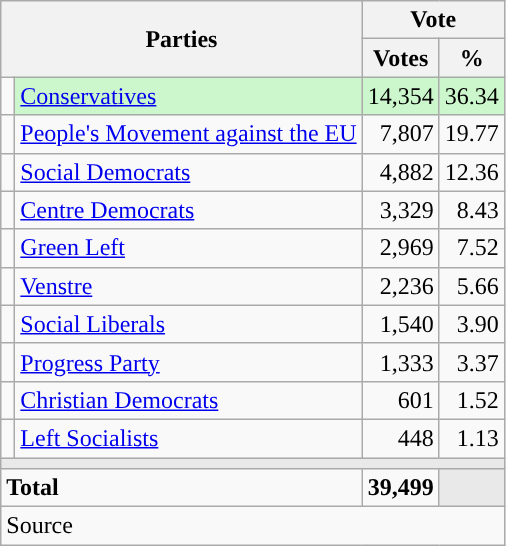<table class="wikitable" style="text-align:right;">
<tr>
<th style="text-align:centre;" rowspan="2" colspan="2" width="225">Parties</th>
<th colspan="3">Vote</th>
</tr>
<tr>
<th width="15">Votes</th>
<th width="15">%</th>
</tr>
<tr>
<td width="2" style="color:inherit;background:"></td>
<td bgcolor=#ccf7cc   align="left"><a href='#'>Conservatives</a></td>
<td bgcolor=#ccf7cc>14,354</td>
<td bgcolor=#ccf7cc>36.34</td>
</tr>
<tr>
<td width="2" style="color:inherit;background:"></td>
<td align="left"><a href='#'>People's Movement against the EU</a></td>
<td>7,807</td>
<td>19.77</td>
</tr>
<tr>
<td width="2" style="color:inherit;background:"></td>
<td align="left"><a href='#'>Social Democrats</a></td>
<td>4,882</td>
<td>12.36</td>
</tr>
<tr>
<td width="2" style="color:inherit;background:"></td>
<td align="left"><a href='#'>Centre Democrats</a></td>
<td>3,329</td>
<td>8.43</td>
</tr>
<tr>
<td width="2" style="color:inherit;background:"></td>
<td align="left"><a href='#'>Green Left</a></td>
<td>2,969</td>
<td>7.52</td>
</tr>
<tr>
<td width="2" style="color:inherit;background:"></td>
<td align="left"><a href='#'>Venstre</a></td>
<td>2,236</td>
<td>5.66</td>
</tr>
<tr>
<td width="2" style="color:inherit;background:"></td>
<td align="left"><a href='#'>Social Liberals</a></td>
<td>1,540</td>
<td>3.90</td>
</tr>
<tr>
<td width="2" style="color:inherit;background:"></td>
<td align="left"><a href='#'>Progress Party</a></td>
<td>1,333</td>
<td>3.37</td>
</tr>
<tr>
<td width="2" style="color:inherit;background:"></td>
<td align="left"><a href='#'>Christian Democrats</a></td>
<td>601</td>
<td>1.52</td>
</tr>
<tr>
<td width="2" style="color:inherit;background:"></td>
<td align="left"><a href='#'>Left Socialists</a></td>
<td>448</td>
<td>1.13</td>
</tr>
<tr>
<td colspan="7" bgcolor="#E9E9E9"></td>
</tr>
<tr>
<td align="left" colspan="2"><strong>Total</strong></td>
<td><strong>39,499</strong></td>
<td bgcolor="#E9E9E9" colspan="2"></td>
</tr>
<tr>
<td align="left" colspan="6">Source</td>
</tr>
</table>
